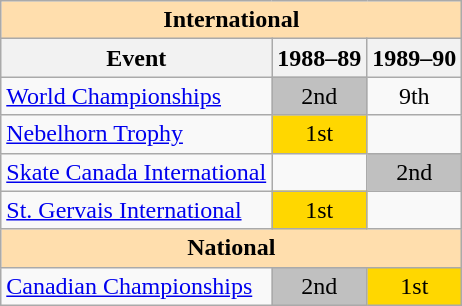<table class="wikitable" style="text-align:center">
<tr>
<th style="background-color: #ffdead; " colspan=3 align=center>International</th>
</tr>
<tr>
<th>Event</th>
<th>1988–89</th>
<th>1989–90</th>
</tr>
<tr>
<td align=left><a href='#'>World Championships</a></td>
<td bgcolor=silver>2nd</td>
<td>9th</td>
</tr>
<tr>
<td align=left><a href='#'>Nebelhorn Trophy</a></td>
<td bgcolor=gold>1st</td>
<td></td>
</tr>
<tr>
<td align=left><a href='#'>Skate Canada International</a></td>
<td></td>
<td bgcolor=silver>2nd</td>
</tr>
<tr>
<td align=left><a href='#'>St. Gervais International</a></td>
<td bgcolor=gold>1st</td>
<td></td>
</tr>
<tr>
<th style="background-color: #ffdead; " colspan=3 align=center>National</th>
</tr>
<tr>
<td align=left><a href='#'>Canadian Championships</a></td>
<td bgcolor=silver>2nd</td>
<td bgcolor=gold>1st</td>
</tr>
</table>
